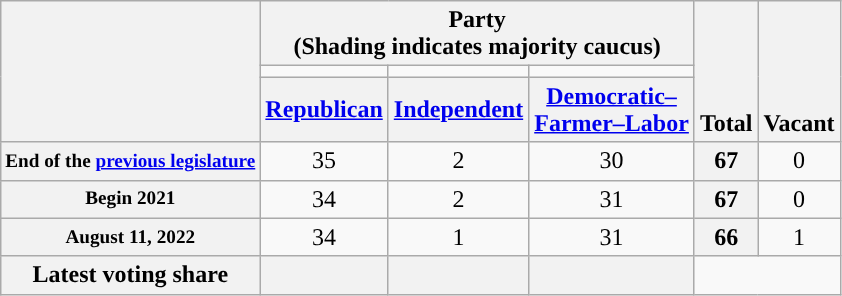<table class=wikitable style="text-align:center">
<tr style="vertical-align:bottom;">
<th rowspan=3></th>
<th colspan=3>Party <div>(Shading indicates majority caucus)</div></th>
<th rowspan=3>Total</th>
<th rowspan=3>Vacant</th>
</tr>
<tr>
<td style="background-color:"></td>
<td style="background-color:"></td>
<td style="background-color:"></td>
</tr>
<tr>
<th><a href='#'>Republican</a></th>
<th><a href='#'>Independent</a></th>
<th><a href='#'>Democratic–<br>Farmer–Labor</a></th>
</tr>
<tr>
<th nowrap style="font-size:80%">End of the <a href='#'>previous legislature</a></th>
<td>35</td>
<td>2</td>
<td>30</td>
<th>67</th>
<td>0</td>
</tr>
<tr>
<th nowrap style="font-size:80%">Begin 2021</th>
<td>34</td>
<td>2</td>
<td>31</td>
<th>67</th>
<td>0</td>
</tr>
<tr>
<th nowrap style="font-size:80%">August 11, 2022</th>
<td>34</td>
<td>1</td>
<td>31</td>
<th>66</th>
<td>1</td>
</tr>
<tr>
<th>Latest voting share</th>
<th colspan=1 ></th>
<th></th>
<th></th>
<td colspan="2"></td>
</tr>
</table>
